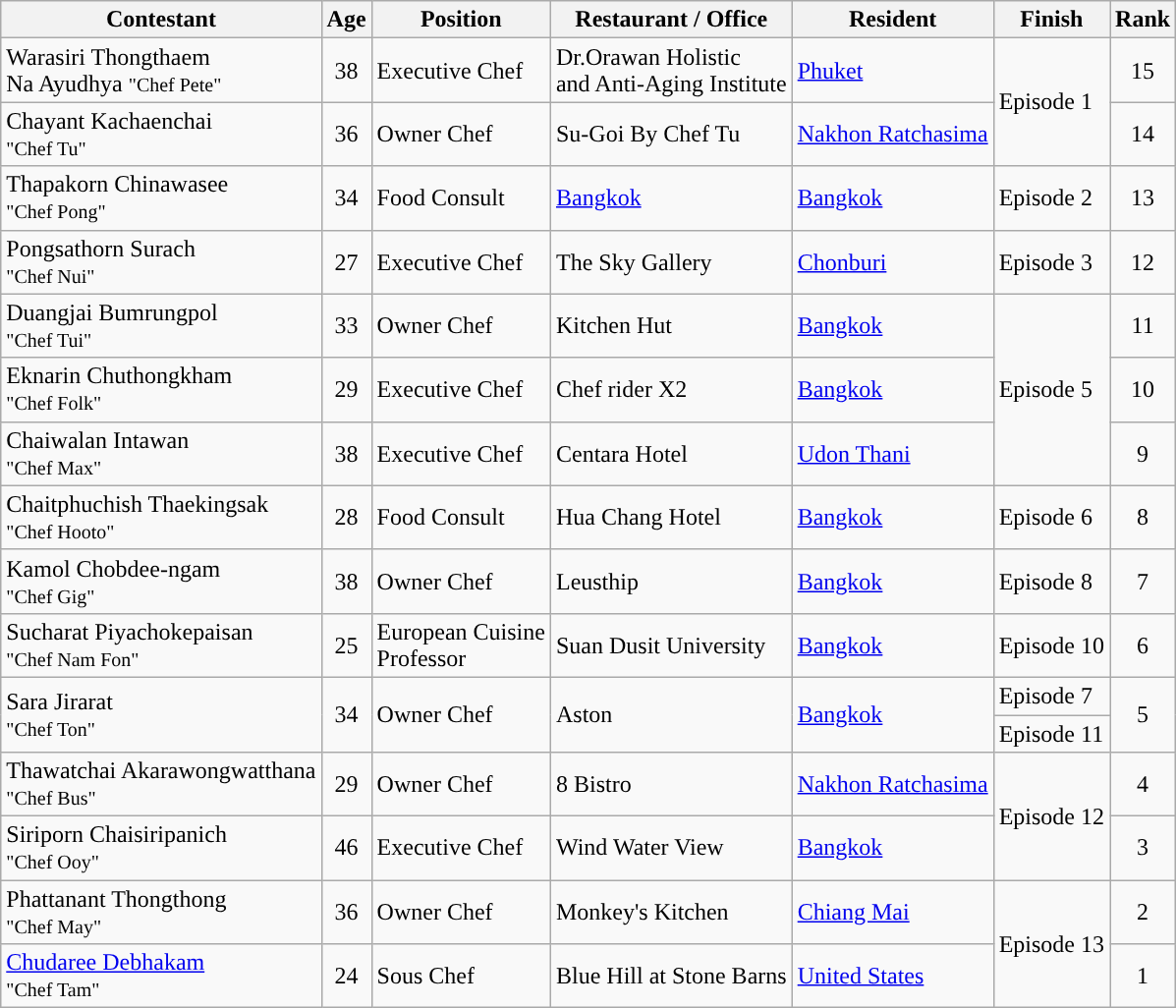<table class="wikitable sortable" style="text-align:center;">
<tr>
<th>Contestant</th>
<th>Age</th>
<th>Position</th>
<th>Restaurant / Office</th>
<th>Resident</th>
<th>Finish</th>
<th>Rank</th>
</tr>
<tr>
<td align=left>Warasiri Thongthaem<br>Na Ayudhya <small>"Chef Pete"</small></td>
<td>38</td>
<td align=left>Executive Chef</td>
<td align=left>Dr.Orawan Holistic<br>and Anti-Aging Institute</td>
<td align=left><a href='#'>Phuket</a></td>
<td rowspan=2 align=left>Episode 1</td>
<td>15</td>
</tr>
<tr>
<td align=left>Chayant Kachaenchai<br><small>"Chef Tu"</small></td>
<td>36</td>
<td align=left>Owner Chef</td>
<td align=left>Su-Goi By Chef Tu</td>
<td align=left><a href='#'>Nakhon Ratchasima</a></td>
<td>14</td>
</tr>
<tr>
<td align=left>Thapakorn Chinawasee<br><small>"Chef Pong"</small></td>
<td>34</td>
<td align=left>Food Consult</td>
<td align=left><a href='#'>Bangkok</a></td>
<td align=left><a href='#'>Bangkok</a></td>
<td align=left>Episode 2</td>
<td>13</td>
</tr>
<tr>
<td align=left>Pongsathorn Surach<br><small>"Chef Nui"</small></td>
<td>27</td>
<td align=left>Executive Chef</td>
<td align=left>The Sky Gallery</td>
<td align=left><a href='#'>Chonburi</a></td>
<td align=left>Episode 3</td>
<td>12</td>
</tr>
<tr>
<td align=left>Duangjai Bumrungpol<br><small>"Chef Tui"</small></td>
<td>33</td>
<td align=left>Owner Chef</td>
<td align=left>Kitchen Hut</td>
<td align=left><a href='#'>Bangkok</a></td>
<td rowspan=3 align=left>Episode 5</td>
<td>11</td>
</tr>
<tr>
<td align=left>Eknarin Chuthongkham<br><small>"Chef Folk"</small></td>
<td>29</td>
<td align=left>Executive Chef</td>
<td align=left>Chef rider X2</td>
<td align=left><a href='#'>Bangkok</a></td>
<td>10</td>
</tr>
<tr>
<td align=left>Chaiwalan Intawan<br><small>"Chef Max"</small></td>
<td>38</td>
<td align=left>Executive Chef</td>
<td align=left>Centara Hotel</td>
<td align=left><a href='#'>Udon Thani</a></td>
<td>9</td>
</tr>
<tr>
<td align=left>Chaitphuchish Thaekingsak<br><small>"Chef Hooto"</small></td>
<td>28</td>
<td align=left>Food Consult</td>
<td align=left>Hua Chang Hotel</td>
<td align=left><a href='#'>Bangkok</a></td>
<td align=left>Episode 6</td>
<td>8</td>
</tr>
<tr>
<td align=left>Kamol Chobdee-ngam<br><small>"Chef Gig"</small></td>
<td>38</td>
<td align=left>Owner Chef</td>
<td align=left>Leusthip</td>
<td align=left><a href='#'>Bangkok</a></td>
<td align=left>Episode 8</td>
<td>7</td>
</tr>
<tr>
<td align=left>Sucharat Piyachokepaisan<br><small>"Chef Nam Fon"</small></td>
<td>25</td>
<td align=left>European Cuisine<br>Professor</td>
<td align=left>Suan Dusit University</td>
<td align=left><a href='#'>Bangkok</a></td>
<td align=left>Episode 10</td>
<td>6</td>
</tr>
<tr>
<td rowspan=2 align=left>Sara Jirarat<br><small>"Chef Ton"</small></td>
<td rowspan=2>34</td>
<td rowspan=2 align=left>Owner Chef</td>
<td rowspan=2 align=left>Aston</td>
<td rowspan=2 align=left><a href='#'>Bangkok</a></td>
<td align=left>Episode 7</td>
<td rowspan=2>5</td>
</tr>
<tr>
<td align=left>Episode 11</td>
</tr>
<tr>
<td align=left>Thawatchai Akarawongwatthana<br><small>"Chef Bus"</small></td>
<td>29</td>
<td align=left>Owner Chef</td>
<td align=left>8 Bistro</td>
<td align=left><a href='#'>Nakhon Ratchasima</a></td>
<td rowspan=2 align=left>Episode 12</td>
<td>4</td>
</tr>
<tr>
<td align=left>Siriporn Chaisiripanich<br><small>"Chef Ooy"</small></td>
<td>46</td>
<td align=left>Executive Chef</td>
<td align=left>Wind Water View</td>
<td align=left><a href='#'>Bangkok</a></td>
<td>3</td>
</tr>
<tr>
<td align=left>Phattanant Thongthong<br><small>"Chef May"</small></td>
<td>36</td>
<td align=left>Owner Chef</td>
<td align=left>Monkey's Kitchen</td>
<td align=left><a href='#'>Chiang Mai</a></td>
<td rowspan=2 align=left>Episode 13</td>
<td>2</td>
</tr>
<tr>
<td align=left><a href='#'>Chudaree Debhakam</a><br><small>"Chef Tam"</small></td>
<td>24</td>
<td align=left>Sous Chef</td>
<td align=left>Blue Hill at Stone Barns</td>
<td align=left><a href='#'>United States</a></td>
<td>1</td>
</tr>
</table>
